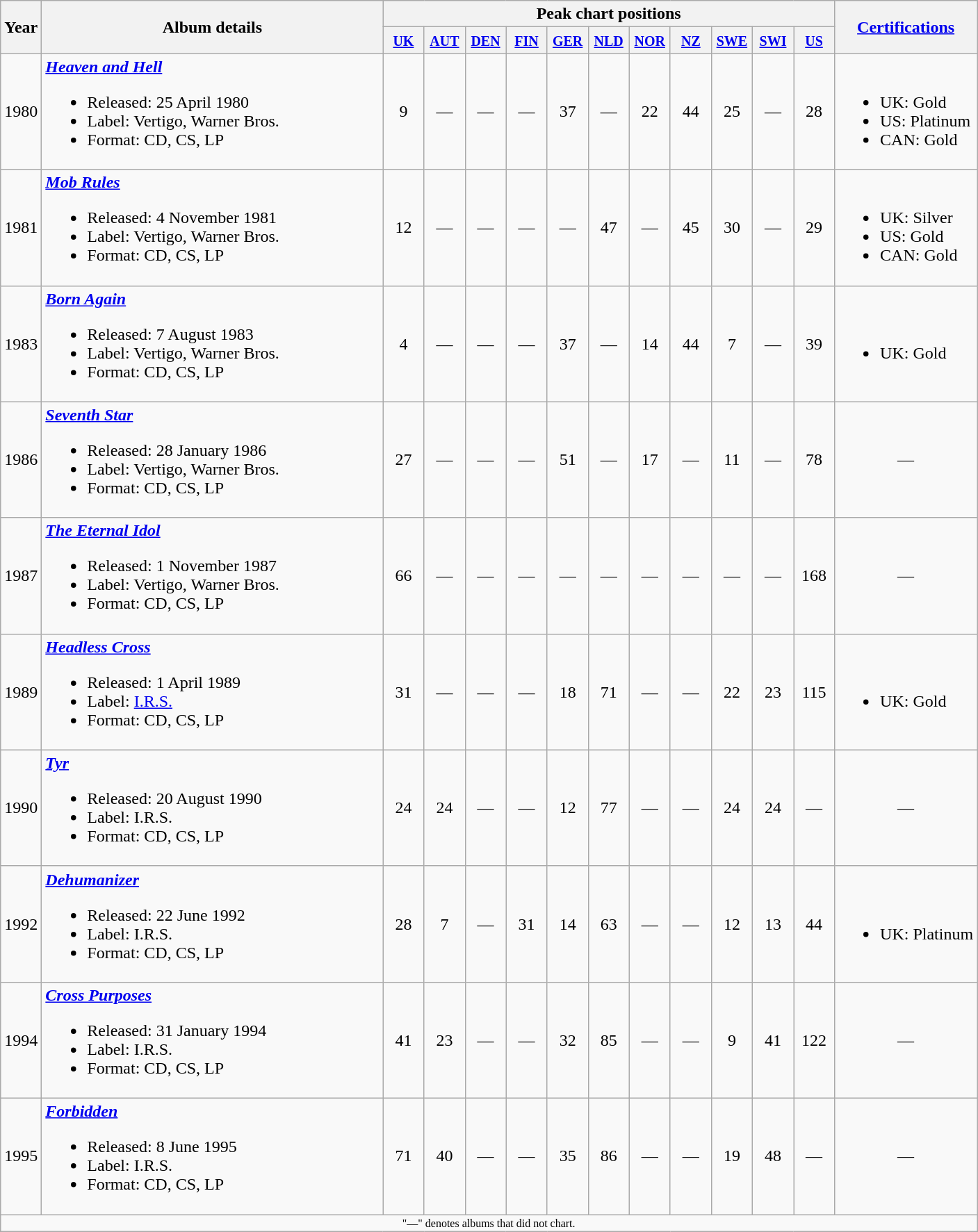<table class="wikitable">
<tr>
<th rowspan="2">Year</th>
<th rowspan="2" style="width:20em">Album details</th>
<th colspan="11">Peak chart positions</th>
<th rowspan="2"><a href='#'>Certifications</a><br></th>
</tr>
<tr>
<th style="width:2em"><small><a href='#'>UK</a></small><br></th>
<th style="width:2em"><small><a href='#'>AUT</a></small><br></th>
<th style="width:2em"><small><a href='#'>DEN</a></small><br></th>
<th style="width:2em"><small><a href='#'>FIN</a></small><br></th>
<th style="width:2em"><small><a href='#'>GER</a></small><br></th>
<th style="width:2em"><small><a href='#'>NLD</a></small><br></th>
<th style="width:2em"><small><a href='#'>NOR</a></small><br></th>
<th style="width:2em"><small><a href='#'>NZ</a></small><br></th>
<th style="width:2em"><small><a href='#'>SWE</a></small><br></th>
<th style="width:2em"><small><a href='#'>SWI</a></small><br></th>
<th style="width:2em"><small><a href='#'>US</a></small><br></th>
</tr>
<tr>
<td>1980</td>
<td><strong><em><a href='#'>Heaven and Hell</a></em></strong><br><ul><li>Released: 25 April 1980</li><li>Label: Vertigo, Warner Bros.</li><li>Format: CD, CS, LP</li></ul></td>
<td style="text-align:center;">9</td>
<td style="text-align:center;">—</td>
<td style="text-align:center;">—</td>
<td style="text-align:center;">—</td>
<td style="text-align:center;">37</td>
<td style="text-align:center;">—</td>
<td style="text-align:center;">22</td>
<td style="text-align:center;">44</td>
<td style="text-align:center;">25</td>
<td style="text-align:center;">—</td>
<td style="text-align:center;">28</td>
<td align="left"><br><ul><li>UK: Gold</li><li>US: Platinum</li><li>CAN: Gold</li></ul></td>
</tr>
<tr>
<td>1981</td>
<td><strong><em><a href='#'>Mob Rules</a></em></strong><br><ul><li>Released: 4 November 1981</li><li>Label: Vertigo, Warner Bros.</li><li>Format: CD, CS, LP</li></ul></td>
<td style="text-align:center;">12</td>
<td style="text-align:center;">—</td>
<td style="text-align:center;">—</td>
<td style="text-align:center;">—</td>
<td style="text-align:center;">—</td>
<td style="text-align:center;">47</td>
<td style="text-align:center;">—</td>
<td style="text-align:center;">45</td>
<td style="text-align:center;">30</td>
<td style="text-align:center;">—</td>
<td style="text-align:center;">29</td>
<td align="left"><br><ul><li>UK: Silver</li><li>US: Gold</li><li>CAN: Gold</li></ul></td>
</tr>
<tr>
<td>1983</td>
<td><strong><em><a href='#'>Born Again</a></em></strong><br><ul><li>Released: 7 August 1983</li><li>Label: Vertigo, Warner Bros.</li><li>Format: CD, CS, LP</li></ul></td>
<td style="text-align:center;">4</td>
<td style="text-align:center;">—</td>
<td style="text-align:center;">—</td>
<td style="text-align:center;">—</td>
<td style="text-align:center;">37</td>
<td style="text-align:center;">—</td>
<td style="text-align:center;">14</td>
<td style="text-align:center;">44</td>
<td style="text-align:center;">7</td>
<td style="text-align:center;">—</td>
<td style="text-align:center;">39</td>
<td align="left"><br><ul><li>UK: Gold</li></ul></td>
</tr>
<tr>
<td>1986</td>
<td><strong><em><a href='#'>Seventh Star</a></em></strong><br><ul><li>Released: 28 January 1986</li><li>Label: Vertigo, Warner Bros.</li><li>Format: CD, CS, LP</li></ul></td>
<td style="text-align:center;">27</td>
<td style="text-align:center;">—</td>
<td style="text-align:center;">—</td>
<td style="text-align:center;">—</td>
<td style="text-align:center;">51</td>
<td style="text-align:center;">—</td>
<td style="text-align:center;">17</td>
<td style="text-align:center;">—</td>
<td style="text-align:center;">11</td>
<td style="text-align:center;">—</td>
<td style="text-align:center;">78</td>
<td style="text-align:center;">—</td>
</tr>
<tr>
<td>1987</td>
<td><strong><em><a href='#'>The Eternal Idol</a></em></strong><br><ul><li>Released: 1 November 1987</li><li>Label: Vertigo, Warner Bros.</li><li>Format: CD, CS, LP</li></ul></td>
<td style="text-align:center;">66</td>
<td style="text-align:center;">—</td>
<td style="text-align:center;">—</td>
<td style="text-align:center;">—</td>
<td style="text-align:center;">—</td>
<td style="text-align:center;">—</td>
<td style="text-align:center;">—</td>
<td style="text-align:center;">—</td>
<td style="text-align:center;">—</td>
<td style="text-align:center;">—</td>
<td style="text-align:center;">168</td>
<td style="text-align:center;">—</td>
</tr>
<tr>
<td>1989</td>
<td><strong><em><a href='#'>Headless Cross</a></em></strong><br><ul><li>Released: 1 April 1989</li><li>Label: <a href='#'>I.R.S.</a></li><li>Format: CD, CS, LP</li></ul></td>
<td style="text-align:center;">31</td>
<td style="text-align:center;">—</td>
<td style="text-align:center;">—</td>
<td style="text-align:center;">—</td>
<td style="text-align:center;">18</td>
<td style="text-align:center;">71</td>
<td style="text-align:center;">—</td>
<td style="text-align:center;">—</td>
<td style="text-align:center;">22</td>
<td style="text-align:center;">23</td>
<td style="text-align:center;">115</td>
<td align="left"><br><ul><li>UK: Gold</li></ul></td>
</tr>
<tr>
<td>1990</td>
<td><strong><em><a href='#'>Tyr</a></em></strong><br><ul><li>Released: 20 August 1990</li><li>Label: I.R.S.</li><li>Format: CD, CS, LP</li></ul></td>
<td style="text-align:center;">24</td>
<td style="text-align:center;">24</td>
<td style="text-align:center;">—</td>
<td style="text-align:center;">—</td>
<td style="text-align:center;">12</td>
<td style="text-align:center;">77</td>
<td style="text-align:center;">—</td>
<td style="text-align:center;">—</td>
<td style="text-align:center;">24</td>
<td style="text-align:center;">24</td>
<td style="text-align:center;">—</td>
<td style="text-align:center;">—</td>
</tr>
<tr>
<td>1992</td>
<td><strong><em><a href='#'>Dehumanizer</a></em></strong><br><ul><li>Released: 22 June 1992</li><li>Label: I.R.S.</li><li>Format: CD, CS, LP</li></ul></td>
<td style="text-align:center;">28</td>
<td style="text-align:center;">7</td>
<td style="text-align:center;">—</td>
<td style="text-align:center;">31</td>
<td style="text-align:center;">14</td>
<td style="text-align:center;">63</td>
<td style="text-align:center;">—</td>
<td style="text-align:center;">—</td>
<td style="text-align:center;">12</td>
<td style="text-align:center;">13</td>
<td style="text-align:center;">44</td>
<td align="left"><br><ul><li>UK: Platinum</li></ul></td>
</tr>
<tr>
<td>1994</td>
<td><strong><em><a href='#'>Cross Purposes</a></em></strong><br><ul><li>Released: 31 January 1994</li><li>Label: I.R.S.</li><li>Format: CD, CS, LP</li></ul></td>
<td style="text-align:center;">41</td>
<td style="text-align:center;">23</td>
<td style="text-align:center;">—</td>
<td style="text-align:center;">—</td>
<td style="text-align:center;">32</td>
<td style="text-align:center;">85</td>
<td style="text-align:center;">—</td>
<td style="text-align:center;">—</td>
<td style="text-align:center;">9</td>
<td style="text-align:center;">41</td>
<td style="text-align:center;">122</td>
<td style="text-align:center;">—</td>
</tr>
<tr>
<td>1995</td>
<td><strong><em><a href='#'>Forbidden</a></em></strong><br><ul><li>Released: 8 June 1995</li><li>Label: I.R.S.</li><li>Format: CD, CS, LP</li></ul></td>
<td style="text-align:center;">71</td>
<td style="text-align:center;">40</td>
<td style="text-align:center;">—</td>
<td style="text-align:center;">—</td>
<td style="text-align:center;">35</td>
<td style="text-align:center;">86</td>
<td style="text-align:center;">—</td>
<td style="text-align:center;">—</td>
<td style="text-align:center;">19</td>
<td style="text-align:center;">48</td>
<td style="text-align:center;">—</td>
<td style="text-align:center;">—</td>
</tr>
<tr>
<td colspan="14" style="text-align:center; font-size:8pt;">"—" denotes albums that did not chart.</td>
</tr>
</table>
